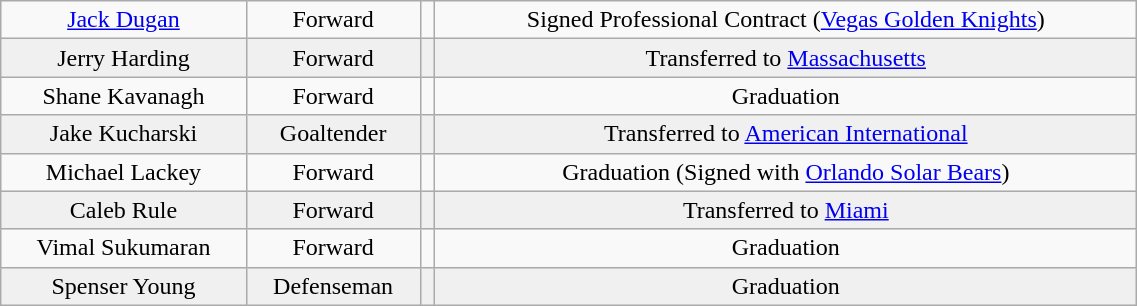<table class="wikitable" width="60%">
<tr align="center" bgcolor="">
<td><a href='#'>Jack Dugan</a></td>
<td>Forward</td>
<td></td>
<td>Signed Professional Contract (<a href='#'>Vegas Golden Knights</a>)</td>
</tr>
<tr align="center" bgcolor="f0f0f0">
<td>Jerry Harding</td>
<td>Forward</td>
<td></td>
<td>Transferred to <a href='#'>Massachusetts</a></td>
</tr>
<tr align="center" bgcolor="">
<td>Shane Kavanagh</td>
<td>Forward</td>
<td></td>
<td>Graduation</td>
</tr>
<tr align="center" bgcolor="f0f0f0">
<td>Jake Kucharski</td>
<td>Goaltender</td>
<td></td>
<td>Transferred to <a href='#'>American International</a></td>
</tr>
<tr align="center" bgcolor="">
<td>Michael Lackey</td>
<td>Forward</td>
<td></td>
<td>Graduation (Signed with <a href='#'>Orlando Solar Bears</a>)</td>
</tr>
<tr align="center" bgcolor="f0f0f0">
<td>Caleb Rule</td>
<td>Forward</td>
<td></td>
<td>Transferred to <a href='#'>Miami</a></td>
</tr>
<tr align="center" bgcolor="">
<td>Vimal Sukumaran</td>
<td>Forward</td>
<td></td>
<td>Graduation</td>
</tr>
<tr align="center" bgcolor="f0f0f0">
<td>Spenser Young</td>
<td>Defenseman</td>
<td></td>
<td>Graduation</td>
</tr>
</table>
